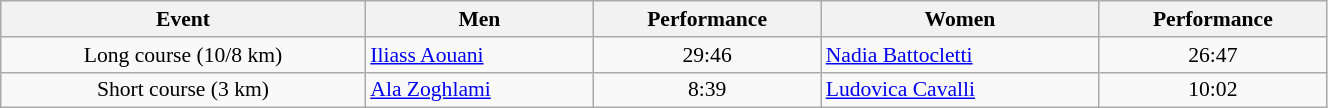<table class="wikitable" width=70% style="font-size:90%; text-align:center;">
<tr>
<th>Event</th>
<th>Men</th>
<th>Performance</th>
<th>Women</th>
<th>Performance</th>
</tr>
<tr>
<td>Long course (10/8 km)</td>
<td align=left><a href='#'>Iliass Aouani</a></td>
<td>29:46</td>
<td align=left><a href='#'>Nadia Battocletti</a></td>
<td>26:47</td>
</tr>
<tr>
<td>Short course (3 km)</td>
<td align=left><a href='#'>Ala Zoghlami</a></td>
<td>8:39</td>
<td align=left><a href='#'>Ludovica Cavalli</a></td>
<td>10:02</td>
</tr>
</table>
